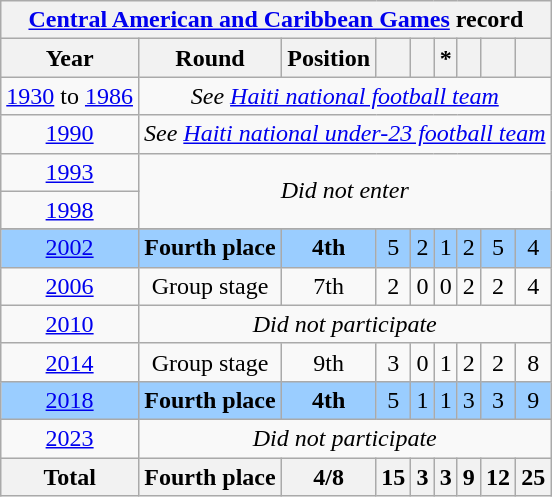<table class="wikitable" style="text-align: center;">
<tr>
<th colspan=9><a href='#'>Central American and Caribbean Games</a> record</th>
</tr>
<tr>
<th>Year</th>
<th>Round</th>
<th>Position</th>
<th></th>
<th></th>
<th>*</th>
<th></th>
<th></th>
<th></th>
</tr>
<tr>
<td><a href='#'>1930</a> to <a href='#'>1986</a></td>
<td colspan=9><em>See <a href='#'>Haiti national football team</a></em></td>
</tr>
<tr>
<td> <a href='#'>1990</a></td>
<td colspan=9><em>See <a href='#'>Haiti national under-23 football team</a></em></td>
</tr>
<tr>
<td> <a href='#'>1993</a></td>
<td rowspan=2 colspan=8><em>Did not enter</em></td>
</tr>
<tr>
<td> <a href='#'>1998</a></td>
</tr>
<tr>
</tr>
<tr style="background:#9acdff">
<td> <a href='#'>2002</a></td>
<td><strong>Fourth place</strong></td>
<td><strong>4th</strong></td>
<td>5</td>
<td>2</td>
<td>1</td>
<td>2</td>
<td>5</td>
<td>4</td>
</tr>
<tr>
<td> <a href='#'>2006</a></td>
<td>Group stage</td>
<td>7th</td>
<td>2</td>
<td>0</td>
<td>0</td>
<td>2</td>
<td>2</td>
<td>4</td>
</tr>
<tr>
<td> <a href='#'>2010</a></td>
<td colspan=9><em>Did not participate</em></td>
</tr>
<tr>
<td> <a href='#'>2014</a></td>
<td>Group stage</td>
<td>9th</td>
<td>3</td>
<td>0</td>
<td>1</td>
<td>2</td>
<td>2</td>
<td>8</td>
</tr>
<tr style="background:#9acdff">
<td> <a href='#'>2018</a></td>
<td><strong>Fourth place</strong></td>
<td><strong>4th</strong></td>
<td>5</td>
<td>1</td>
<td>1</td>
<td>3</td>
<td>3</td>
<td>9</td>
</tr>
<tr>
<td> <a href='#'>2023</a></td>
<td colspan=9><em>Did not participate</em></td>
</tr>
<tr>
<th><strong>Total</strong></th>
<th><strong>Fourth place</strong></th>
<th>4/8</th>
<th>15</th>
<th>3</th>
<th>3</th>
<th>9</th>
<th>12</th>
<th>25</th>
</tr>
</table>
